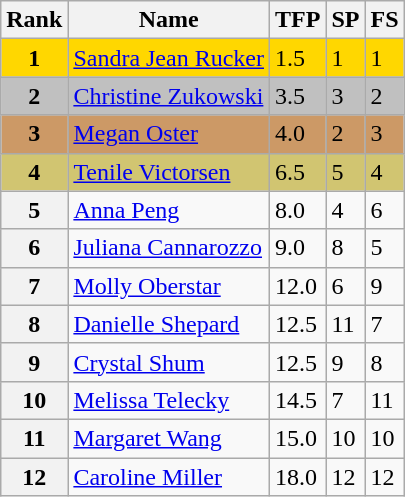<table class="wikitable">
<tr>
<th>Rank</th>
<th>Name</th>
<th>TFP</th>
<th>SP</th>
<th>FS</th>
</tr>
<tr bgcolor="gold">
<td align="center"><strong>1</strong></td>
<td><a href='#'>Sandra Jean Rucker</a></td>
<td>1.5</td>
<td>1</td>
<td>1</td>
</tr>
<tr bgcolor="silver">
<td align="center"><strong>2</strong></td>
<td><a href='#'>Christine Zukowski</a></td>
<td>3.5</td>
<td>3</td>
<td>2</td>
</tr>
<tr bgcolor="cc9966">
<td align="center"><strong>3</strong></td>
<td><a href='#'>Megan Oster</a></td>
<td>4.0</td>
<td>2</td>
<td>3</td>
</tr>
<tr bgcolor="#d1c571">
<td align="center"><strong>4</strong></td>
<td><a href='#'>Tenile Victorsen</a></td>
<td>6.5</td>
<td>5</td>
<td>4</td>
</tr>
<tr>
<th>5</th>
<td><a href='#'>Anna Peng</a></td>
<td>8.0</td>
<td>4</td>
<td>6</td>
</tr>
<tr>
<th>6</th>
<td><a href='#'>Juliana Cannarozzo</a></td>
<td>9.0</td>
<td>8</td>
<td>5</td>
</tr>
<tr>
<th>7</th>
<td><a href='#'>Molly Oberstar</a></td>
<td>12.0</td>
<td>6</td>
<td>9</td>
</tr>
<tr>
<th>8</th>
<td><a href='#'>Danielle Shepard</a></td>
<td>12.5</td>
<td>11</td>
<td>7</td>
</tr>
<tr>
<th>9</th>
<td><a href='#'>Crystal Shum</a></td>
<td>12.5</td>
<td>9</td>
<td>8</td>
</tr>
<tr>
<th>10</th>
<td><a href='#'>Melissa Telecky</a></td>
<td>14.5</td>
<td>7</td>
<td>11</td>
</tr>
<tr>
<th>11</th>
<td><a href='#'>Margaret Wang</a></td>
<td>15.0</td>
<td>10</td>
<td>10</td>
</tr>
<tr>
<th>12</th>
<td><a href='#'>Caroline Miller</a></td>
<td>18.0</td>
<td>12</td>
<td>12</td>
</tr>
</table>
